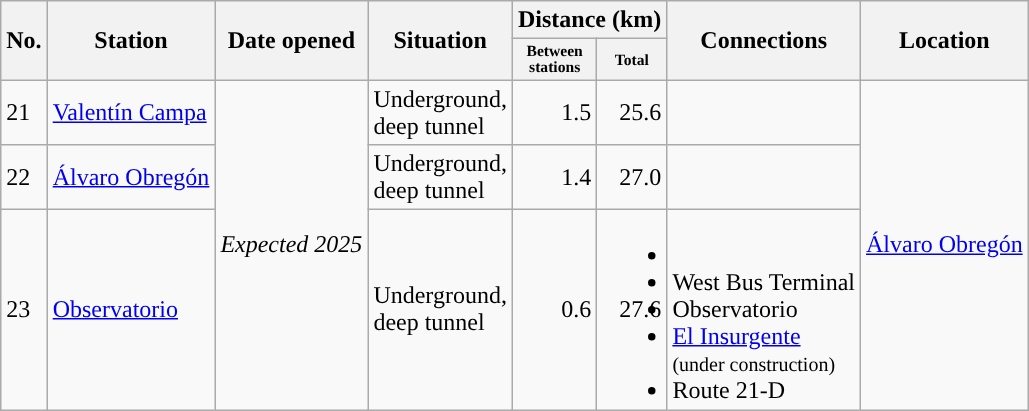<table class="wikitable" rules="all">
<tr>
<th rowspan="2">No.</th>
<th rowspan="2">Station</th>
<th rowspan="2">Date opened</th>
<th rowspan="2">Situation</th>
<th colspan="2">Distance (km)</th>
<th rowspan="2">Connections</th>
<th rowspan="2">Location</th>
</tr>
<tr>
<th style="font-size: 65%;">Between<br>stations</th>
<th style="font-size: 65%;">Total</th>
</tr>
<tr>
<td style="background: #">21</td>
<td><a href='#'>Valentín Campa</a></td>
<td rowspan=3><em>Expected 2025</em></td>
<td>Underground,<br>deep tunnel</td>
<td style="text-align:right;">1.5</td>
<td style="text-align:right;">25.6</td>
<td></td>
<td rowspan=3><a href='#'>Álvaro Obregón</a></td>
</tr>
<tr>
<td style="background: #">22</td>
<td><a href='#'>Álvaro Obregón</a></td>
<td>Underground,<br>deep tunnel</td>
<td style="text-align:right;">1.4</td>
<td style="text-align:right;">27.0</td>
<td></td>
</tr>
<tr>
<td style="background: #">23</td>
<td><a href='#'>Observatorio</a></td>
<td>Underground,<br>deep tunnel</td>
<td style="text-align:right;">0.6</td>
<td style="text-align:right;">27.6</td>
<td><br><li> </li>
<li> West Bus Terminal</li>
<li> Observatorio</li>
<li> <a href='#'>El Insurgente</a><br><small>(under construction)</small></li>
<li> Route 21-D</td>
</tr>
</table>
